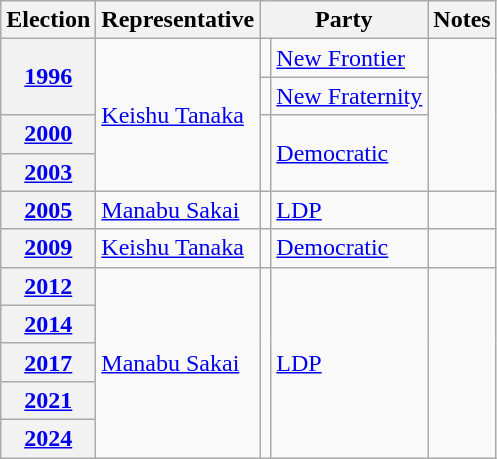<table class=wikitable>
<tr valign=bottom>
<th>Election</th>
<th>Representative</th>
<th colspan=2>Party</th>
<th>Notes</th>
</tr>
<tr>
<th rowspan=2><a href='#'>1996</a></th>
<td rowspan=4><a href='#'>Keishu Tanaka</a></td>
<td bgcolor=></td>
<td><a href='#'>New Frontier</a></td>
<td rowspan=4></td>
</tr>
<tr>
<td bgcolor=></td>
<td><a href='#'>New Fraternity</a></td>
</tr>
<tr>
<th><a href='#'>2000</a></th>
<td rowspan=2 bgcolor=></td>
<td rowspan=2><a href='#'>Democratic</a></td>
</tr>
<tr>
<th><a href='#'>2003</a></th>
</tr>
<tr>
<th><a href='#'>2005</a></th>
<td><a href='#'>Manabu Sakai</a></td>
<td bgcolor=></td>
<td><a href='#'>LDP</a></td>
<td></td>
</tr>
<tr>
<th><a href='#'>2009</a></th>
<td><a href='#'>Keishu Tanaka</a></td>
<td bgcolor=></td>
<td><a href='#'>Democratic</a></td>
<td></td>
</tr>
<tr>
<th><a href='#'>2012</a></th>
<td rowspan=5><a href='#'>Manabu Sakai</a></td>
<td rowspan=5 bgcolor=></td>
<td rowspan=5><a href='#'>LDP</a></td>
<td rowspan=5></td>
</tr>
<tr>
<th><a href='#'>2014</a></th>
</tr>
<tr>
<th><a href='#'>2017</a></th>
</tr>
<tr>
<th><a href='#'>2021</a></th>
</tr>
<tr>
<th><a href='#'>2024</a></th>
</tr>
</table>
